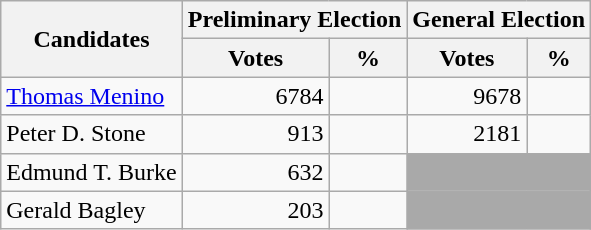<table class=wikitable>
<tr>
<th colspan=1 rowspan=2><strong>Candidates</strong></th>
<th colspan=2><strong>Preliminary Election</strong></th>
<th colspan=2><strong>General Election</strong></th>
</tr>
<tr>
<th>Votes</th>
<th>%</th>
<th>Votes</th>
<th>%</th>
</tr>
<tr>
<td><a href='#'>Thomas Menino</a></td>
<td align="right">6784</td>
<td align="right"></td>
<td align="right">9678</td>
<td align="right"></td>
</tr>
<tr>
<td>Peter D. Stone</td>
<td align="right">913</td>
<td align="right"></td>
<td align="right">2181</td>
<td align="right"></td>
</tr>
<tr>
<td>Edmund T. Burke</td>
<td align="right">632</td>
<td align="right"></td>
<td colspan=2 bgcolor=darkgray> </td>
</tr>
<tr>
<td>Gerald Bagley</td>
<td align="right">203</td>
<td align="right"></td>
<td colspan=2 bgcolor=darkgray> </td>
</tr>
</table>
